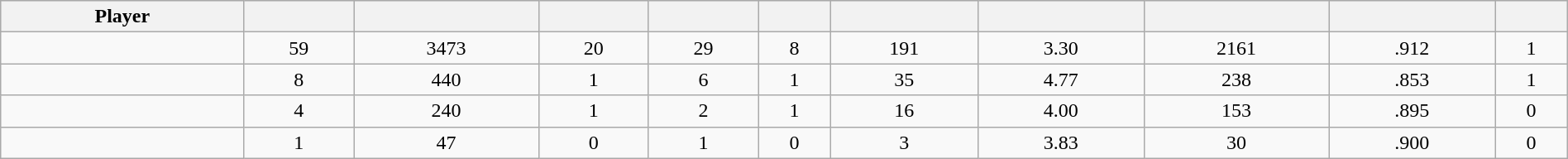<table class="wikitable sortable" style="width:100%;">
<tr style="text-align:center; background:#ddd;">
<th>Player</th>
<th></th>
<th></th>
<th></th>
<th></th>
<th></th>
<th></th>
<th></th>
<th></th>
<th></th>
<th></th>
</tr>
<tr align=center>
<td></td>
<td>59</td>
<td>3473</td>
<td>20</td>
<td>29</td>
<td>8</td>
<td>191</td>
<td>3.30</td>
<td>2161</td>
<td>.912</td>
<td>1</td>
</tr>
<tr align=center>
<td></td>
<td>8</td>
<td>440</td>
<td>1</td>
<td>6</td>
<td>1</td>
<td>35</td>
<td>4.77</td>
<td>238</td>
<td>.853</td>
<td>1</td>
</tr>
<tr align=center>
<td></td>
<td>4</td>
<td>240</td>
<td>1</td>
<td>2</td>
<td>1</td>
<td>16</td>
<td>4.00</td>
<td>153</td>
<td>.895</td>
<td>0</td>
</tr>
<tr align=center>
<td></td>
<td>1</td>
<td>47</td>
<td>0</td>
<td>1</td>
<td>0</td>
<td>3</td>
<td>3.83</td>
<td>30</td>
<td>.900</td>
<td>0</td>
</tr>
</table>
